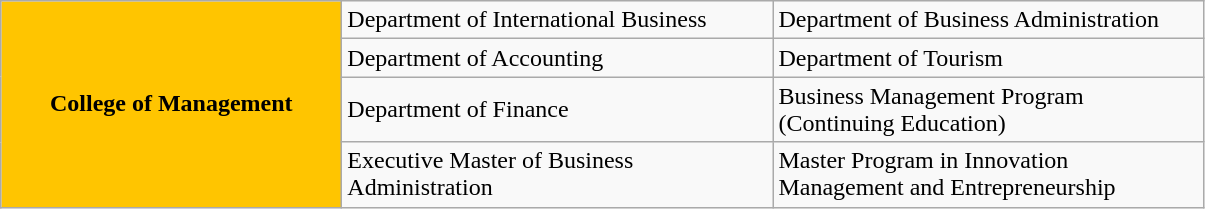<table class="wikitable">
<tr>
<th rowspan="4" width="220" style="background-color: #ffc500;"><span> College of Management</span></th>
<td width="280">Department of International Business</td>
<td width="280">Department of Business Administration</td>
</tr>
<tr>
<td width="280">Department of Accounting</td>
<td width="280">Department of Tourism</td>
</tr>
<tr>
<td width="280">Department of Finance</td>
<td width="280">Business Management Program (Continuing Education)</td>
</tr>
<tr>
<td width="280">Executive Master of Business Administration</td>
<td width="280">Master Program in Innovation Management and Entrepreneurship</td>
</tr>
</table>
